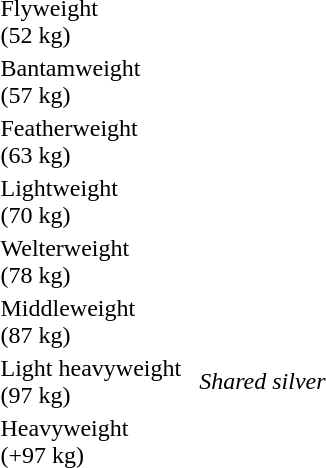<table>
<tr>
<td>Flyweight<br>(52 kg) </td>
<td></td>
<td></td>
<td></td>
</tr>
<tr>
<td>Bantamweight<br>(57 kg) </td>
<td></td>
<td></td>
<td></td>
</tr>
<tr>
<td>Featherweight<br>(63 kg) </td>
<td></td>
<td></td>
<td></td>
</tr>
<tr>
<td>Lightweight<br>(70 kg) </td>
<td></td>
<td></td>
<td></td>
</tr>
<tr>
<td>Welterweight<br>(78 kg) </td>
<td></td>
<td></td>
<td></td>
</tr>
<tr>
<td>Middleweight<br>(87 kg) </td>
<td></td>
<td></td>
<td></td>
</tr>
<tr>
<td rowspan=2>Light heavyweight<br>(97 kg) </td>
<td rowspan=2></td>
<td></td>
<td rowspan=2><em>Shared silver</em></td>
</tr>
<tr>
<td></td>
</tr>
<tr>
<td>Heavyweight<br>(+97 kg) </td>
<td></td>
<td></td>
<td></td>
</tr>
</table>
